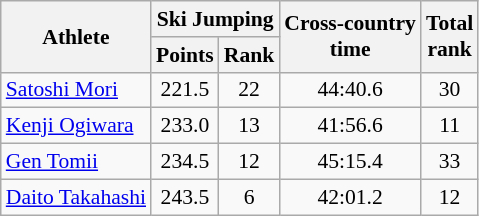<table class="wikitable" style="font-size:90%">
<tr>
<th rowspan="2">Athlete</th>
<th colspan="2">Ski Jumping</th>
<th rowspan="2">Cross-country <br> time</th>
<th rowspan="2">Total <br> rank</th>
</tr>
<tr>
<th>Points</th>
<th>Rank</th>
</tr>
<tr>
<td><a href='#'>Satoshi Mori</a></td>
<td align="center">221.5</td>
<td align="center">22</td>
<td align="center">44:40.6</td>
<td align="center">30</td>
</tr>
<tr>
<td><a href='#'>Kenji Ogiwara</a></td>
<td align="center">233.0</td>
<td align="center">13</td>
<td align="center">41:56.6</td>
<td align="center">11</td>
</tr>
<tr>
<td><a href='#'>Gen Tomii</a></td>
<td align="center">234.5</td>
<td align="center">12</td>
<td align="center">45:15.4</td>
<td align="center">33</td>
</tr>
<tr>
<td><a href='#'>Daito Takahashi</a></td>
<td align="center">243.5</td>
<td align="center">6</td>
<td align="center">42:01.2</td>
<td align="center">12</td>
</tr>
</table>
